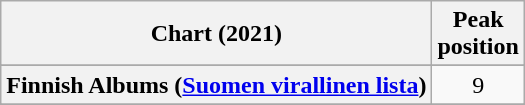<table class="wikitable sortable plainrowheaders" style="text-align:center">
<tr>
<th scope="col">Chart (2021)</th>
<th scope="col">Peak<br>position</th>
</tr>
<tr>
</tr>
<tr>
</tr>
<tr>
</tr>
<tr>
</tr>
<tr>
<th scope="row">Finnish Albums (<a href='#'>Suomen virallinen lista</a>)</th>
<td>9</td>
</tr>
<tr>
</tr>
<tr>
</tr>
<tr>
</tr>
<tr>
</tr>
<tr>
</tr>
<tr>
</tr>
<tr>
</tr>
<tr>
</tr>
<tr>
</tr>
<tr>
</tr>
</table>
